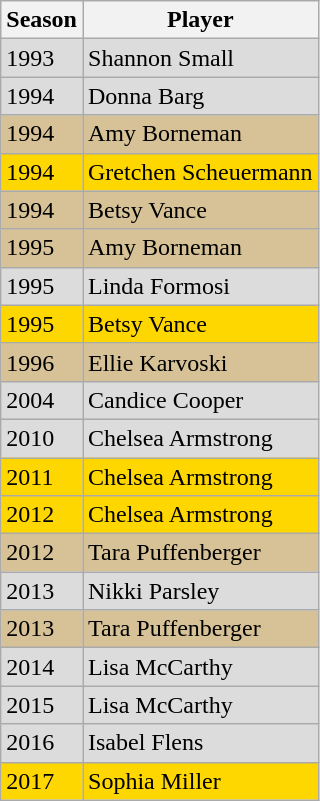<table class="wikitable">
<tr>
<th width=>Season</th>
<th width=>Player</th>
</tr>
<tr align="left"  style="background: #dcdcdc;">
<td>1993</td>
<td>Shannon Small</td>
</tr>
<tr align="left"  style="background: #dcdcdc;">
<td>1994</td>
<td>Donna Barg</td>
</tr>
<tr align="left"  style="background: #d7c297;">
<td>1994</td>
<td>Amy Borneman</td>
</tr>
<tr align="left"  style="background: #FFD700;">
<td>1994</td>
<td>Gretchen Scheuermann</td>
</tr>
<tr align="left"  style="background: #d7c297;">
<td>1994</td>
<td>Betsy Vance</td>
</tr>
<tr align="left"  style="background: #d7c297;">
<td>1995</td>
<td>Amy Borneman</td>
</tr>
<tr align="left"  style="background: #dcdcdc;">
<td>1995</td>
<td>Linda Formosi</td>
</tr>
<tr align="left"  style="background: #FFD700;">
<td>1995</td>
<td>Betsy Vance</td>
</tr>
<tr align="left"  style="background: #d7c297;">
<td>1996</td>
<td>Ellie Karvoski</td>
</tr>
<tr align="left"  style="background: #dcdcdc;">
<td>2004</td>
<td>Candice Cooper</td>
</tr>
<tr align="left"  style="background: #dcdcdc;">
<td>2010</td>
<td>Chelsea Armstrong</td>
</tr>
<tr align="left"  style="background: #FFD700;">
<td>2011</td>
<td>Chelsea Armstrong</td>
</tr>
<tr align="left"  style="background: #FFD700;">
<td>2012</td>
<td>Chelsea Armstrong</td>
</tr>
<tr align="left"  style="background: #d7c297;">
<td>2012</td>
<td>Tara Puffenberger</td>
</tr>
<tr align="left"  style="background: #dcdcdc;">
<td>2013</td>
<td>Nikki Parsley</td>
</tr>
<tr align="left"  style="background: #d7c297;">
<td>2013</td>
<td>Tara Puffenberger</td>
</tr>
<tr align="left"  style="background: #dcdcdc;">
<td>2014</td>
<td>Lisa McCarthy</td>
</tr>
<tr align="left"  style="background: #dcdcdc;">
<td>2015</td>
<td>Lisa McCarthy</td>
</tr>
<tr align="left"  style="background: #dcdcdc;">
<td>2016</td>
<td>Isabel Flens</td>
</tr>
<tr align="left"  style="background: #FFD700;">
<td>2017</td>
<td>Sophia Miller</td>
</tr>
</table>
